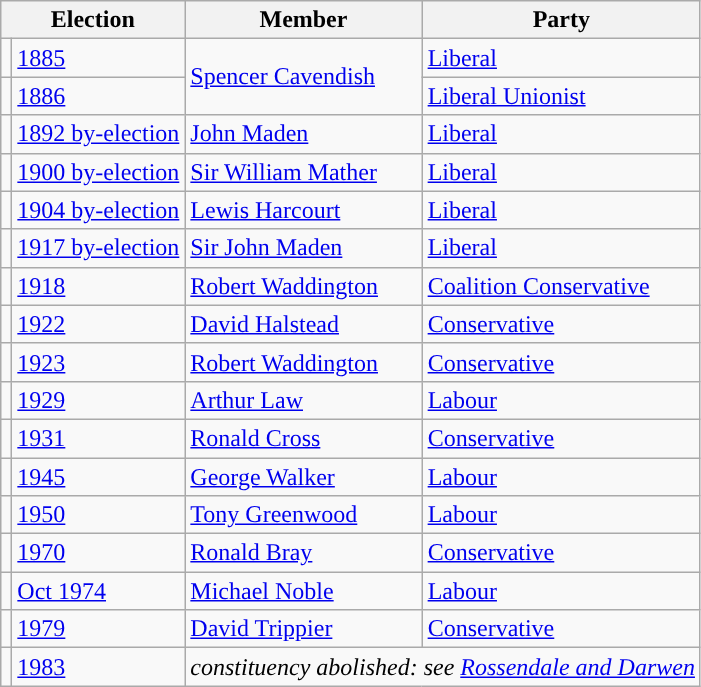<table class="wikitable">
<tr>
<th colspan="2">Election</th>
<th>Member</th>
<th>Party</th>
</tr>
<tr>
<td style="color:inherit;background-color: "></td>
<td><a href='#'>1885</a></td>
<td rowspan="2"><a href='#'>Spencer Cavendish</a></td>
<td><a href='#'>Liberal</a></td>
</tr>
<tr>
<td style="color:inherit;background-color: "></td>
<td><a href='#'>1886</a></td>
<td><a href='#'>Liberal Unionist</a></td>
</tr>
<tr>
<td style="color:inherit;background-color: "></td>
<td><a href='#'>1892 by-election</a></td>
<td><a href='#'>John Maden</a></td>
<td><a href='#'>Liberal</a></td>
</tr>
<tr>
<td style="color:inherit;background-color: "></td>
<td><a href='#'>1900 by-election</a></td>
<td><a href='#'>Sir William Mather</a></td>
<td><a href='#'>Liberal</a></td>
</tr>
<tr>
<td style="color:inherit;background-color: "></td>
<td><a href='#'>1904 by-election</a></td>
<td><a href='#'>Lewis Harcourt</a></td>
<td><a href='#'>Liberal</a></td>
</tr>
<tr>
<td style="color:inherit;background-color: "></td>
<td><a href='#'>1917 by-election</a></td>
<td><a href='#'>Sir John Maden</a></td>
<td><a href='#'>Liberal</a></td>
</tr>
<tr>
<td style="color:inherit;background-color: "></td>
<td><a href='#'>1918</a></td>
<td><a href='#'>Robert Waddington</a></td>
<td><a href='#'>Coalition Conservative</a></td>
</tr>
<tr>
<td style="color:inherit;background-color: "></td>
<td><a href='#'>1922</a></td>
<td><a href='#'>David Halstead</a></td>
<td><a href='#'>Conservative</a></td>
</tr>
<tr>
<td style="color:inherit;background-color: "></td>
<td><a href='#'>1923</a></td>
<td><a href='#'>Robert Waddington</a></td>
<td><a href='#'>Conservative</a></td>
</tr>
<tr>
<td style="color:inherit;background-color: "></td>
<td><a href='#'>1929</a></td>
<td><a href='#'>Arthur Law</a></td>
<td><a href='#'>Labour</a></td>
</tr>
<tr>
<td style="color:inherit;background-color: "></td>
<td><a href='#'>1931</a></td>
<td><a href='#'>Ronald Cross</a></td>
<td><a href='#'>Conservative</a></td>
</tr>
<tr>
<td style="color:inherit;background-color: "></td>
<td><a href='#'>1945</a></td>
<td><a href='#'>George Walker</a></td>
<td><a href='#'>Labour</a></td>
</tr>
<tr>
<td style="color:inherit;background-color: "></td>
<td><a href='#'>1950</a></td>
<td><a href='#'>Tony Greenwood</a></td>
<td><a href='#'>Labour</a></td>
</tr>
<tr>
<td style="color:inherit;background-color: "></td>
<td><a href='#'>1970</a></td>
<td><a href='#'>Ronald Bray</a></td>
<td><a href='#'>Conservative</a></td>
</tr>
<tr>
<td style="color:inherit;background-color: "></td>
<td><a href='#'>Oct 1974</a></td>
<td><a href='#'>Michael Noble</a></td>
<td><a href='#'>Labour</a></td>
</tr>
<tr>
<td style="color:inherit;background-color: "></td>
<td><a href='#'>1979</a></td>
<td><a href='#'>David Trippier</a></td>
<td><a href='#'>Conservative</a></td>
</tr>
<tr>
<td></td>
<td><a href='#'>1983</a></td>
<td colspan="2"><em>constituency abolished: see <a href='#'>Rossendale and Darwen</a></em></td>
</tr>
</table>
